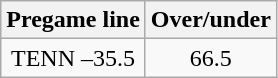<table class="wikitable">
<tr align="center">
<th style=>Pregame line</th>
<th style=>Over/under</th>
</tr>
<tr align="center">
<td>TENN –35.5</td>
<td>66.5</td>
</tr>
</table>
